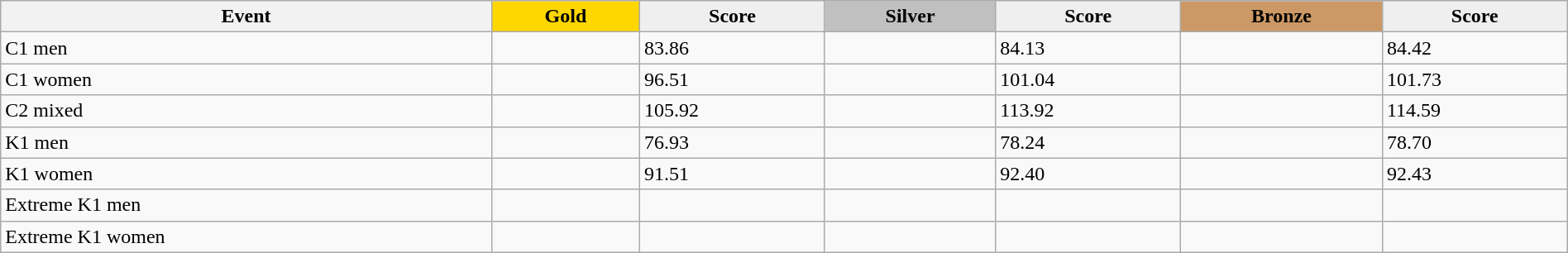<table class="wikitable" width=100%>
<tr>
<th>Event</th>
<td align=center bgcolor="gold"><strong>Gold</strong></td>
<td align=center bgcolor="EFEFEF"><strong>Score</strong></td>
<td align=center bgcolor="silver"><strong>Silver</strong></td>
<td align=center bgcolor="EFEFEF"><strong>Score</strong></td>
<td align=center bgcolor="CC9966"><strong>Bronze</strong></td>
<td align=center bgcolor="EFEFEF"><strong>Score</strong></td>
</tr>
<tr>
<td>C1 men</td>
<td></td>
<td>83.86</td>
<td></td>
<td>84.13</td>
<td></td>
<td>84.42</td>
</tr>
<tr>
<td>C1 women</td>
<td></td>
<td>96.51</td>
<td></td>
<td>101.04</td>
<td></td>
<td>101.73</td>
</tr>
<tr>
<td>C2 mixed</td>
<td></td>
<td>105.92</td>
<td></td>
<td>113.92</td>
<td></td>
<td>114.59</td>
</tr>
<tr>
<td>K1 men</td>
<td></td>
<td>76.93</td>
<td></td>
<td>78.24</td>
<td></td>
<td>78.70</td>
</tr>
<tr>
<td>K1 women</td>
<td></td>
<td>91.51</td>
<td></td>
<td>92.40</td>
<td></td>
<td>92.43</td>
</tr>
<tr>
<td>Extreme K1 men</td>
<td></td>
<td></td>
<td></td>
<td></td>
<td></td>
<td></td>
</tr>
<tr>
<td>Extreme K1 women</td>
<td></td>
<td></td>
<td></td>
<td></td>
<td></td>
<td></td>
</tr>
</table>
